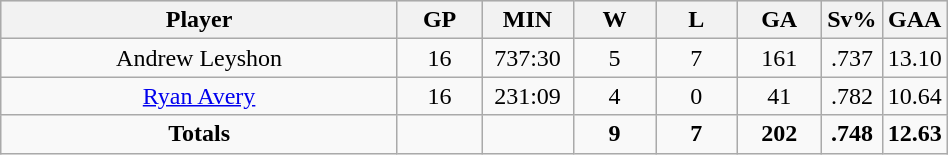<table class="wikitable sortable" width="50%">
<tr align="center"  bgcolor="#dddddd">
<th width="50%">Player</th>
<th width="10%">GP</th>
<th width="10%">MIN</th>
<th width="10%">W</th>
<th width="10%">L</th>
<th width="10%">GA</th>
<th width="10%">Sv%</th>
<th width="10%">GAA</th>
</tr>
<tr align=center>
<td>Andrew Leyshon</td>
<td>16</td>
<td>737:30</td>
<td>5</td>
<td>7</td>
<td>161</td>
<td>.737</td>
<td>13.10</td>
</tr>
<tr align=center>
<td><a href='#'>Ryan Avery</a></td>
<td>16</td>
<td>231:09</td>
<td>4</td>
<td>0</td>
<td>41</td>
<td>.782</td>
<td>10.64</td>
</tr>
<tr align=center>
<td><strong>Totals</strong></td>
<td></td>
<td></td>
<td><strong>9</strong></td>
<td><strong>7</strong></td>
<td><strong> 202</strong></td>
<td><strong> .748</strong></td>
<td><strong> 12.63</strong></td>
</tr>
</table>
